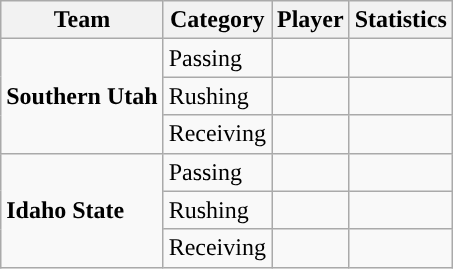<table class="wikitable" style="float: right;">
<tr>
<th>Team</th>
<th>Category</th>
<th>Player</th>
<th>Statistics</th>
</tr>
<tr>
<td rowspan=3><strong>Southern Utah</strong></td>
<td>Passing</td>
<td></td>
<td></td>
</tr>
<tr>
<td>Rushing</td>
<td></td>
<td></td>
</tr>
<tr>
<td>Receiving</td>
<td></td>
<td></td>
</tr>
<tr>
<td rowspan=3><strong>Idaho State</strong></td>
<td>Passing</td>
<td></td>
<td></td>
</tr>
<tr>
<td>Rushing</td>
<td></td>
<td></td>
</tr>
<tr>
<td>Receiving</td>
<td></td>
<td></td>
</tr>
</table>
